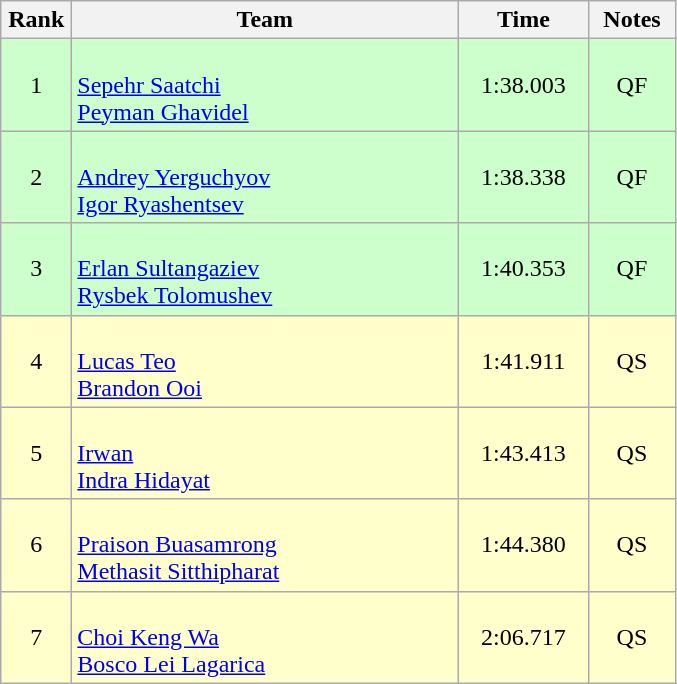<table class=wikitable style="text-align:center">
<tr>
<th width=40>Rank</th>
<th width=250>Team</th>
<th width=80>Time</th>
<th width=50>Notes</th>
</tr>
<tr bgcolor="ccffcc">
<td>1</td>
<td align=left><br><a href='#'>Sepehr Saatchi</a><br><a href='#'>Peyman Ghavidel</a></td>
<td>1:38.003</td>
<td>QF</td>
</tr>
<tr bgcolor="ccffcc">
<td>2</td>
<td align=left><br><a href='#'>Andrey Yerguchyov</a><br><a href='#'>Igor Ryashentsev</a></td>
<td>1:38.338</td>
<td>QF</td>
</tr>
<tr bgcolor="ccffcc">
<td>3</td>
<td align=left><br><a href='#'>Erlan Sultangaziev</a><br><a href='#'>Rysbek Tolomushev</a></td>
<td>1:40.353</td>
<td>QF</td>
</tr>
<tr bgcolor="ffffcc">
<td>4</td>
<td align=left><br><a href='#'>Lucas Teo</a><br><a href='#'>Brandon Ooi</a></td>
<td>1:41.911</td>
<td>QS</td>
</tr>
<tr bgcolor="#ffffcc">
<td>5</td>
<td align=left><br><a href='#'>Irwan</a><br><a href='#'>Indra Hidayat</a></td>
<td>1:43.413</td>
<td>QS</td>
</tr>
<tr bgcolor="#ffffcc">
<td>6</td>
<td align=left><br><a href='#'>Praison Buasamrong</a><br><a href='#'>Methasit Sitthipharat</a></td>
<td>1:44.380</td>
<td>QS</td>
</tr>
<tr bgcolor="#ffffcc">
<td>7</td>
<td align=left><br><a href='#'>Choi Keng Wa</a><br><a href='#'>Bosco Lei Lagarica</a></td>
<td>2:06.717</td>
<td>QS</td>
</tr>
</table>
